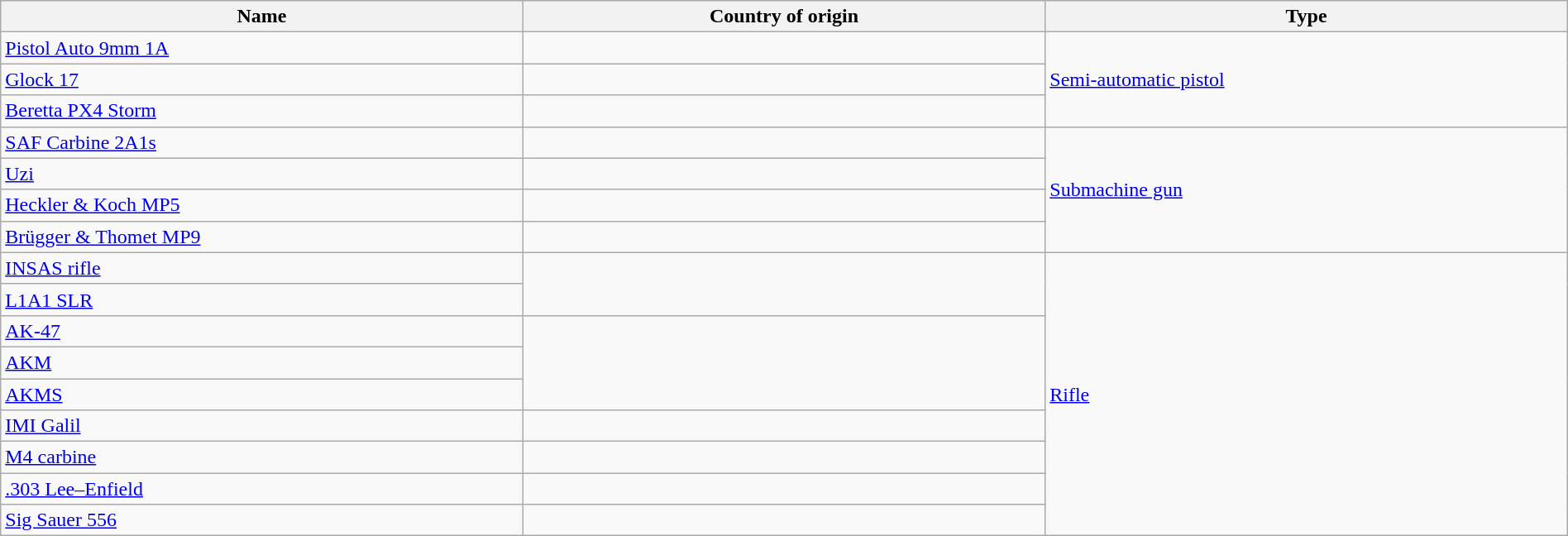<table class="wikitable" width="100%" border="0">
<tr>
<th width="25%">Name</th>
<th width="25%">Country of origin</th>
<th width="25%">Type</th>
</tr>
<tr>
<td><a href='#'>Pistol Auto 9mm 1A</a></td>
<td></td>
<td rowspan="3"><a href='#'>Semi-automatic pistol</a></td>
</tr>
<tr>
<td><a href='#'>Glock 17</a></td>
<td></td>
</tr>
<tr>
<td><a href='#'>Beretta PX4 Storm</a></td>
<td></td>
</tr>
<tr>
<td><a href='#'>SAF Carbine 2A1s</a></td>
<td></td>
<td rowspan="4"><a href='#'>Submachine gun</a></td>
</tr>
<tr>
<td><a href='#'>Uzi</a></td>
<td></td>
</tr>
<tr>
<td><a href='#'>Heckler & Koch MP5</a></td>
<td></td>
</tr>
<tr>
<td><a href='#'>Brügger & Thomet MP9</a></td>
<td></td>
</tr>
<tr>
<td><a href='#'>INSAS rifle</a></td>
<td rowspan="2"></td>
<td rowspan="9"><a href='#'>Rifle</a></td>
</tr>
<tr>
<td><a href='#'>L1A1 SLR</a></td>
</tr>
<tr>
<td><a href='#'>AK-47</a></td>
<td rowspan="3"></td>
</tr>
<tr>
<td><a href='#'>AKM</a></td>
</tr>
<tr>
<td><a href='#'>AKMS</a></td>
</tr>
<tr>
<td><a href='#'>IMI Galil</a></td>
<td></td>
</tr>
<tr>
<td><a href='#'>M4 carbine</a></td>
<td></td>
</tr>
<tr>
<td><a href='#'>.303 Lee–Enfield</a></td>
<td></td>
</tr>
<tr>
<td><a href='#'>Sig Sauer 556</a></td>
<td></td>
</tr>
</table>
